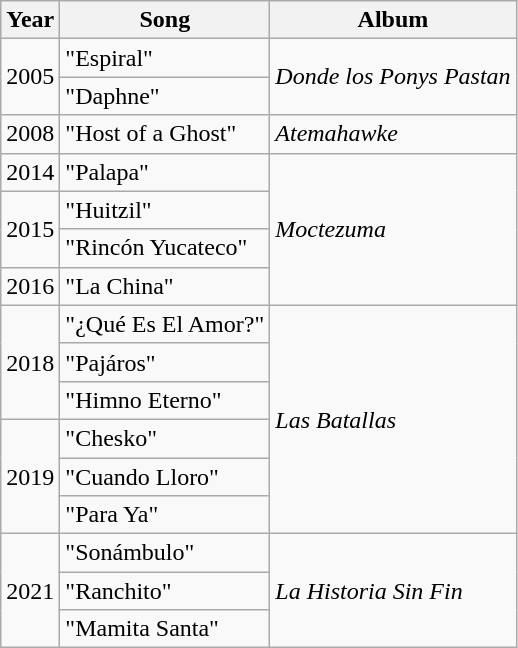<table class=wikitable>
<tr>
<th>Year</th>
<th>Song</th>
<th>Album</th>
</tr>
<tr>
<td rowspan=2>2005</td>
<td>"Espiral" </td>
<td rowspan=2><em>Donde los Ponys Pastan</em></td>
</tr>
<tr>
<td>"Daphne" </td>
</tr>
<tr>
<td>2008</td>
<td>"Host of a Ghost" </td>
<td><em>Atemahawke</em></td>
</tr>
<tr>
<td>2014</td>
<td>"Palapa" </td>
<td rowspan=4><em>Moctezuma</em></td>
</tr>
<tr>
<td rowspan=2>2015</td>
<td>"Huitzil" </td>
</tr>
<tr>
<td>"Rincón Yucateco" </td>
</tr>
<tr>
<td>2016</td>
<td>"La China" </td>
</tr>
<tr>
<td rowspan=3>2018</td>
<td>"¿Qué Es El Amor?" </td>
<td rowspan=6><em>Las Batallas</em></td>
</tr>
<tr>
<td>"Pajáros" </td>
</tr>
<tr>
<td>"Himno Eterno" </td>
</tr>
<tr>
<td rowspan=3>2019</td>
<td>"Chesko" </td>
</tr>
<tr>
<td>"Cuando Lloro" </td>
</tr>
<tr>
<td>"Para Ya" </td>
</tr>
<tr>
<td rowspan="3">2021</td>
<td>"Sonámbulo" </td>
<td rowspan="3"><em>La Historia Sin Fin</em></td>
</tr>
<tr>
<td>"Ranchito" </td>
</tr>
<tr>
<td>"Mamita Santa" </td>
</tr>
</table>
